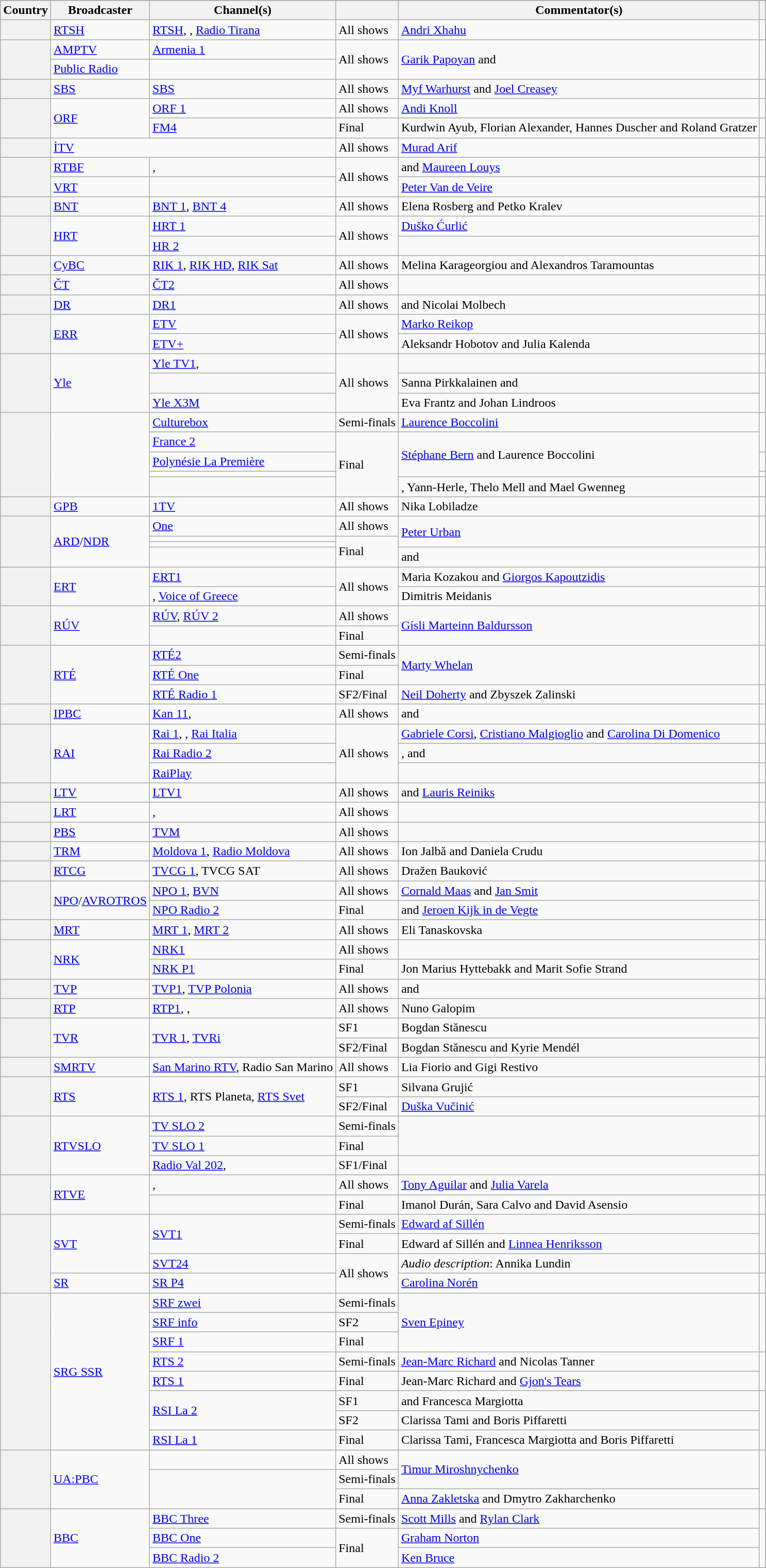<table class="wikitable plainrowheaders">
<tr>
</tr>
<tr>
<th scope="col">Country</th>
<th scope="col">Broadcaster</th>
<th scope="col">Channel(s)</th>
<th scope="col"></th>
<th scope="col">Commentator(s)</th>
<th scope="col"></th>
</tr>
<tr>
<th scope="row"></th>
<td><a href='#'>RTSH</a></td>
<td><a href='#'>RTSH</a>, , <a href='#'>Radio Tirana</a></td>
<td>All shows</td>
<td><a href='#'>Andri Xhahu</a></td>
<td></td>
</tr>
<tr>
<th rowspan="2" scope="rowgroup"></th>
<td><a href='#'>AMPTV</a></td>
<td><a href='#'>Armenia 1</a></td>
<td rowspan="2">All shows</td>
<td rowspan="2"><a href='#'>Garik Papoyan</a> and </td>
<td rowspan="2"></td>
</tr>
<tr>
<td><a href='#'>Public Radio</a></td>
<td></td>
</tr>
<tr>
<th scope="row"></th>
<td><a href='#'>SBS</a></td>
<td><a href='#'>SBS</a></td>
<td>All shows</td>
<td><a href='#'>Myf Warhurst</a> and <a href='#'>Joel Creasey</a></td>
<td></td>
</tr>
<tr>
<th rowspan="2" scope="rowgroup"></th>
<td rowspan="2"><a href='#'>ORF</a></td>
<td><a href='#'>ORF 1</a></td>
<td>All shows</td>
<td><a href='#'>Andi Knoll</a></td>
<td></td>
</tr>
<tr>
<td><a href='#'>FM4</a></td>
<td>Final</td>
<td>Kurdwin Ayub, Florian Alexander, Hannes Duscher and Roland Gratzer</td>
<td></td>
</tr>
<tr>
<th scope="row"></th>
<td colspan="2"><a href='#'>İTV</a></td>
<td>All shows</td>
<td><a href='#'>Murad Arif</a></td>
<td></td>
</tr>
<tr>
<th rowspan="2" scope="rowgroup"></th>
<td><a href='#'>RTBF</a></td>
<td>, </td>
<td rowspan="2">All shows</td>
<td> and <a href='#'>Maureen Louys</a></td>
<td></td>
</tr>
<tr>
<td><a href='#'>VRT</a></td>
<td></td>
<td><a href='#'>Peter Van de Veire</a></td>
<td></td>
</tr>
<tr>
<th scope="row"></th>
<td><a href='#'>BNT</a></td>
<td><a href='#'>BNT 1</a>, <a href='#'>BNT 4</a></td>
<td>All shows</td>
<td>Elena Rosberg and Petko Kralev</td>
<td></td>
</tr>
<tr>
<th rowspan="2" scope="rowgroup"></th>
<td rowspan="2"><a href='#'>HRT</a></td>
<td><a href='#'>HRT 1</a></td>
<td rowspan="2">All shows</td>
<td><a href='#'>Duško Ćurlić</a></td>
<td rowspan="2"></td>
</tr>
<tr>
<td><a href='#'>HR 2</a></td>
<td></td>
</tr>
<tr>
<th scope="row"></th>
<td><a href='#'>CyBC</a></td>
<td><a href='#'>RIK 1</a>, <a href='#'>RIK HD</a>, <a href='#'>RIK Sat</a></td>
<td>All shows</td>
<td>Melina Karageorgiou and Alexandros Taramountas</td>
<td></td>
</tr>
<tr>
<th scope="row"></th>
<td><a href='#'>ČT</a></td>
<td><a href='#'>ČT2</a></td>
<td>All shows</td>
<td></td>
<td></td>
</tr>
<tr>
<th scope="row"></th>
<td><a href='#'>DR</a></td>
<td><a href='#'>DR1</a></td>
<td>All shows</td>
<td> and Nicolai Molbech</td>
<td></td>
</tr>
<tr>
<th rowspan="2" scope="rowgroup"></th>
<td rowspan="2"><a href='#'>ERR</a></td>
<td><a href='#'>ETV</a></td>
<td rowspan="2">All shows</td>
<td><a href='#'>Marko Reikop</a></td>
<td></td>
</tr>
<tr>
<td><a href='#'>ETV+</a></td>
<td>Aleksandr Hobotov and Julia Kalenda</td>
<td></td>
</tr>
<tr>
<th rowspan="3" scope="rowgroup"></th>
<td rowspan="3"><a href='#'>Yle</a></td>
<td><a href='#'>Yle TV1</a>, </td>
<td rowspan="3">All shows</td>
<td></td>
<td></td>
</tr>
<tr>
<td></td>
<td>Sanna Pirkkalainen and </td>
<td rowspan="2"></td>
</tr>
<tr>
<td><a href='#'>Yle X3M</a></td>
<td>Eva Frantz and Johan Lindroos</td>
</tr>
<tr>
<th rowspan="5" scope="rowgroup"></th>
<td rowspan="5"></td>
<td><a href='#'>Culturebox</a></td>
<td>Semi-finals</td>
<td><a href='#'>Laurence Boccolini</a></td>
<td rowspan="2"></td>
</tr>
<tr>
<td><a href='#'>France 2</a></td>
<td rowspan="4">Final</td>
<td rowspan="3"><a href='#'>Stéphane Bern</a> and Laurence Boccolini</td>
</tr>
<tr>
<td><a href='#'>Polynésie La Première</a></td>
<td></td>
</tr>
<tr>
<td></td>
<td></td>
</tr>
<tr>
<td></td>
<td>, Yann-Herle, Thelo Mell and Mael Gwenneg</td>
<td></td>
</tr>
<tr>
<th scope="row"></th>
<td><a href='#'>GPB</a></td>
<td><a href='#'>1TV</a></td>
<td>All shows</td>
<td>Nika Lobiladze</td>
<td></td>
</tr>
<tr>
<th rowspan="4" scope="rowgroup"></th>
<td rowspan="4"><a href='#'>ARD</a>/<a href='#'>NDR</a></td>
<td><a href='#'>One</a></td>
<td>All shows</td>
<td rowspan="3"><a href='#'>Peter Urban</a></td>
<td rowspan="3"></td>
</tr>
<tr>
<td></td>
<td rowspan="3">Final</td>
</tr>
<tr>
<td></td>
</tr>
<tr>
<td></td>
<td> and </td>
<td></td>
</tr>
<tr>
<th rowspan="2" scope="rowgroup"></th>
<td rowspan="2"><a href='#'>ERT</a></td>
<td><a href='#'>ERT1</a></td>
<td rowspan="2">All shows</td>
<td>Maria Kozakou and <a href='#'>Giorgos Kapoutzidis</a></td>
<td></td>
</tr>
<tr>
<td>, <a href='#'>Voice of Greece</a></td>
<td>Dimitris Meidanis</td>
<td></td>
</tr>
<tr>
<th rowspan="2" scope="rowgroup"></th>
<td rowspan="2"><a href='#'>RÚV</a></td>
<td><a href='#'>RÚV</a>, <a href='#'>RÚV 2</a></td>
<td>All shows</td>
<td rowspan="2"><a href='#'>Gísli Marteinn Baldursson</a></td>
<td rowspan="2"></td>
</tr>
<tr>
<td></td>
<td>Final</td>
</tr>
<tr>
<th rowspan="3" scope="rowgroup"></th>
<td rowspan="3"><a href='#'>RTÉ</a></td>
<td><a href='#'>RTÉ2</a></td>
<td>Semi-finals</td>
<td rowspan="2"><a href='#'>Marty Whelan</a></td>
<td rowspan="2"></td>
</tr>
<tr>
<td><a href='#'>RTÉ One</a></td>
<td>Final</td>
</tr>
<tr>
<td><a href='#'>RTÉ Radio 1</a></td>
<td>SF2/Final</td>
<td><a href='#'>Neil Doherty</a> and Zbyszek Zalinski</td>
<td></td>
</tr>
<tr>
<th scope="row"></th>
<td><a href='#'>IPBC</a></td>
<td><a href='#'>Kan 11</a>, </td>
<td>All shows</td>
<td> and </td>
<td></td>
</tr>
<tr>
<th rowspan="3" scope="rowgroup"></th>
<td rowspan="3"><a href='#'>RAI</a></td>
<td><a href='#'>Rai 1</a>, , <a href='#'>Rai Italia</a></td>
<td rowspan="3">All shows</td>
<td><a href='#'>Gabriele Corsi</a>, <a href='#'>Cristiano Malgioglio</a> and <a href='#'>Carolina Di Domenico</a></td>
<td></td>
</tr>
<tr>
<td><a href='#'>Rai Radio 2</a></td>
<td>,  and </td>
<td></td>
</tr>
<tr>
<td><a href='#'>RaiPlay</a></td>
<td></td>
<td></td>
</tr>
<tr>
<th scope="row"></th>
<td><a href='#'>LTV</a></td>
<td><a href='#'>LTV1</a></td>
<td>All shows</td>
<td> and <a href='#'>Lauris Reiniks</a></td>
<td></td>
</tr>
<tr>
<th scope="row"></th>
<td><a href='#'>LRT</a></td>
<td>, </td>
<td>All shows</td>
<td></td>
<td></td>
</tr>
<tr>
<th scope="row"></th>
<td><a href='#'>PBS</a></td>
<td><a href='#'>TVM</a></td>
<td>All shows</td>
<td></td>
<td></td>
</tr>
<tr>
<th scope="row"></th>
<td><a href='#'>TRM</a></td>
<td><a href='#'>Moldova 1</a>, <a href='#'>Radio Moldova</a></td>
<td>All shows</td>
<td>Ion Jalbă and Daniela Crudu</td>
<td></td>
</tr>
<tr>
<th scope="row"></th>
<td><a href='#'>RTCG</a></td>
<td><a href='#'>TVCG 1</a>, TVCG SAT</td>
<td>All shows</td>
<td>Dražen Bauković</td>
<td></td>
</tr>
<tr>
<th rowspan="2" scope="rowgroup"></th>
<td rowspan="2"><a href='#'>NPO</a>/<a href='#'>AVROTROS</a></td>
<td><a href='#'>NPO 1</a>, <a href='#'>BVN</a></td>
<td>All shows</td>
<td><a href='#'>Cornald Maas</a> and <a href='#'>Jan Smit</a></td>
<td rowspan="2"></td>
</tr>
<tr>
<td><a href='#'>NPO Radio 2</a></td>
<td>Final</td>
<td> and <a href='#'>Jeroen Kijk in de Vegte</a></td>
</tr>
<tr>
<th scope="row"></th>
<td><a href='#'>MRT</a></td>
<td><a href='#'>MRT 1</a>, <a href='#'>MRT 2</a></td>
<td>All shows</td>
<td>Eli Tanaskovska</td>
<td></td>
</tr>
<tr>
<th rowspan="2" scope="rowgroup"></th>
<td rowspan="2"><a href='#'>NRK</a></td>
<td><a href='#'>NRK1</a></td>
<td>All shows</td>
<td></td>
<td rowspan="2"></td>
</tr>
<tr>
<td><a href='#'>NRK P1</a></td>
<td>Final</td>
<td>Jon Marius Hyttebakk and Marit Sofie Strand</td>
</tr>
<tr>
<th scope="row"></th>
<td><a href='#'>TVP</a></td>
<td><a href='#'>TVP1</a>, <a href='#'>TVP Polonia</a></td>
<td>All shows</td>
<td> and </td>
<td></td>
</tr>
<tr>
<th scope="row"></th>
<td><a href='#'>RTP</a></td>
<td><a href='#'>RTP1</a>, , </td>
<td>All shows</td>
<td>Nuno Galopim</td>
<td></td>
</tr>
<tr>
<th rowspan="2" scope="rowgroup"></th>
<td rowspan="2"><a href='#'>TVR</a></td>
<td rowspan="2"><a href='#'>TVR 1</a>, <a href='#'>TVRi</a></td>
<td>SF1</td>
<td>Bogdan Stănescu</td>
<td rowspan="2"></td>
</tr>
<tr>
<td>SF2/Final</td>
<td>Bogdan Stănescu and Kyrie Mendél</td>
</tr>
<tr>
<th scope="row"></th>
<td><a href='#'>SMRTV</a></td>
<td><a href='#'>San Marino RTV</a>, Radio San Marino</td>
<td>All shows</td>
<td>Lia Fiorio and Gigi Restivo</td>
<td></td>
</tr>
<tr>
<th rowspan="2" scope="rowgroup"></th>
<td rowspan="2"><a href='#'>RTS</a></td>
<td rowspan="2"><a href='#'>RTS 1</a>, RTS Planeta, <a href='#'>RTS Svet</a></td>
<td>SF1</td>
<td>Silvana Grujić</td>
<td rowspan="2"></td>
</tr>
<tr>
<td>SF2/Final</td>
<td><a href='#'>Duška Vučinić</a></td>
</tr>
<tr>
<th rowspan="3" scope="rowgroup"></th>
<td rowspan="3"><a href='#'>RTVSLO</a></td>
<td><a href='#'>TV SLO 2</a></td>
<td>Semi-finals</td>
<td rowspan="2"></td>
<td rowspan="3"></td>
</tr>
<tr>
<td><a href='#'>TV SLO 1</a></td>
<td>Final</td>
</tr>
<tr>
<td><a href='#'>Radio Val 202</a>, </td>
<td>SF1/Final</td>
<td></td>
</tr>
<tr>
<th rowspan="2" scope="rowgroup"></th>
<td rowspan="2"><a href='#'>RTVE</a></td>
<td>, </td>
<td>All shows</td>
<td><a href='#'>Tony Aguilar</a> and <a href='#'>Julia Varela</a></td>
<td></td>
</tr>
<tr>
<td></td>
<td>Final</td>
<td>Imanol Durán, Sara Calvo and David Asensio</td>
<td></td>
</tr>
<tr>
<th rowspan="4" scope="rowgroup"></th>
<td rowspan="3"><a href='#'>SVT</a></td>
<td rowspan="2"><a href='#'>SVT1</a></td>
<td>Semi-finals</td>
<td><a href='#'>Edward af Sillén</a></td>
<td rowspan="2"></td>
</tr>
<tr>
<td>Final</td>
<td>Edward af Sillén and <a href='#'>Linnea Henriksson</a></td>
</tr>
<tr>
<td><a href='#'>SVT24</a></td>
<td rowspan="2">All shows</td>
<td><em>Audio description</em>: Annika Lundin</td>
<td></td>
</tr>
<tr>
<td><a href='#'>SR</a></td>
<td><a href='#'>SR P4</a></td>
<td><a href='#'>Carolina Norén</a></td>
<td></td>
</tr>
<tr>
<th rowspan="8" scope="rowgroup"></th>
<td rowspan="8"><a href='#'>SRG SSR</a></td>
<td><a href='#'>SRF zwei</a></td>
<td>Semi-finals</td>
<td rowspan="3"><a href='#'>Sven Epiney</a></td>
<td rowspan="3"></td>
</tr>
<tr>
<td><a href='#'>SRF info</a></td>
<td>SF2</td>
</tr>
<tr>
<td><a href='#'>SRF 1</a></td>
<td>Final</td>
</tr>
<tr>
<td><a href='#'>RTS 2</a></td>
<td>Semi-finals</td>
<td><a href='#'>Jean-Marc Richard</a> and Nicolas Tanner</td>
<td rowspan="2"></td>
</tr>
<tr>
<td><a href='#'>RTS 1</a></td>
<td>Final</td>
<td>Jean-Marc Richard and <a href='#'>Gjon's Tears</a></td>
</tr>
<tr>
<td rowspan="2"><a href='#'>RSI La 2</a></td>
<td>SF1</td>
<td> and Francesca Margiotta</td>
<td rowspan="3"></td>
</tr>
<tr>
<td>SF2</td>
<td>Clarissa Tami and Boris Piffaretti</td>
</tr>
<tr>
<td><a href='#'>RSI La 1</a></td>
<td>Final</td>
<td>Clarissa Tami, Francesca Margiotta and Boris Piffaretti</td>
</tr>
<tr>
<th rowspan="3" scope="rowgroup"></th>
<td rowspan="3"><a href='#'>UA:PBC</a></td>
<td></td>
<td>All shows</td>
<td rowspan="2"><a href='#'>Timur Miroshnychenko</a></td>
<td rowspan="3"></td>
</tr>
<tr>
<td rowspan="2"></td>
<td>Semi-finals</td>
</tr>
<tr>
<td>Final</td>
<td><a href='#'>Anna Zakletska</a> and Dmytro Zakharchenko</td>
</tr>
<tr>
<th rowspan="3" scope="rowgroup"></th>
<td rowspan="3"><a href='#'>BBC</a></td>
<td><a href='#'>BBC Three</a></td>
<td>Semi-finals</td>
<td><a href='#'>Scott Mills</a> and <a href='#'>Rylan Clark</a></td>
<td rowspan="3"></td>
</tr>
<tr>
<td><a href='#'>BBC One</a></td>
<td rowspan="2">Final</td>
<td><a href='#'>Graham Norton</a></td>
</tr>
<tr>
<td><a href='#'>BBC Radio 2</a></td>
<td><a href='#'>Ken Bruce</a></td>
</tr>
</table>
